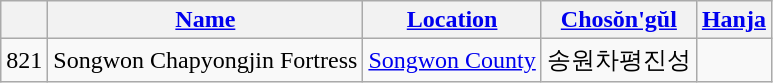<table class="wikitable">
<tr>
<th></th>
<th><a href='#'>Name</a></th>
<th><a href='#'>Location</a></th>
<th><a href='#'>Chosŏn'gŭl</a></th>
<th><a href='#'>Hanja</a></th>
</tr>
<tr>
<td>821</td>
<td>Songwon Chapyongjin Fortress</td>
<td><a href='#'>Songwon County</a></td>
<td>송원차평진성</td>
<td></td>
</tr>
</table>
